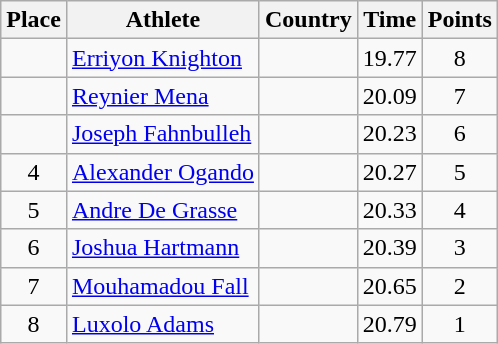<table class="wikitable">
<tr>
<th>Place</th>
<th>Athlete</th>
<th>Country</th>
<th>Time</th>
<th>Points</th>
</tr>
<tr>
<td align=center></td>
<td><a href='#'>Erriyon Knighton</a></td>
<td></td>
<td>19.77</td>
<td align=center>8</td>
</tr>
<tr>
<td align=center></td>
<td><a href='#'>Reynier Mena</a></td>
<td></td>
<td>20.09</td>
<td align=center>7</td>
</tr>
<tr>
<td align=center></td>
<td><a href='#'>Joseph Fahnbulleh</a></td>
<td></td>
<td>20.23</td>
<td align=center>6</td>
</tr>
<tr>
<td align=center>4</td>
<td><a href='#'>Alexander Ogando</a></td>
<td></td>
<td>20.27</td>
<td align=center>5</td>
</tr>
<tr>
<td align=center>5</td>
<td><a href='#'>Andre De Grasse</a></td>
<td></td>
<td>20.33</td>
<td align=center>4</td>
</tr>
<tr>
<td align=center>6</td>
<td><a href='#'>Joshua Hartmann</a></td>
<td></td>
<td>20.39</td>
<td align=center>3</td>
</tr>
<tr>
<td align=center>7</td>
<td><a href='#'>Mouhamadou Fall</a></td>
<td></td>
<td>20.65</td>
<td align=center>2</td>
</tr>
<tr>
<td align=center>8</td>
<td><a href='#'>Luxolo Adams</a></td>
<td></td>
<td>20.79</td>
<td align=center>1</td>
</tr>
</table>
